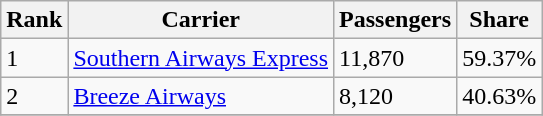<table class="wikitable">
<tr>
<th>Rank</th>
<th>Carrier</th>
<th>Passengers</th>
<th>Share</th>
</tr>
<tr>
<td>1</td>
<td><a href='#'>Southern Airways Express</a></td>
<td>11,870</td>
<td>59.37%</td>
</tr>
<tr>
<td>2</td>
<td><a href='#'>Breeze Airways</a></td>
<td>8,120</td>
<td>40.63%</td>
</tr>
<tr>
</tr>
</table>
